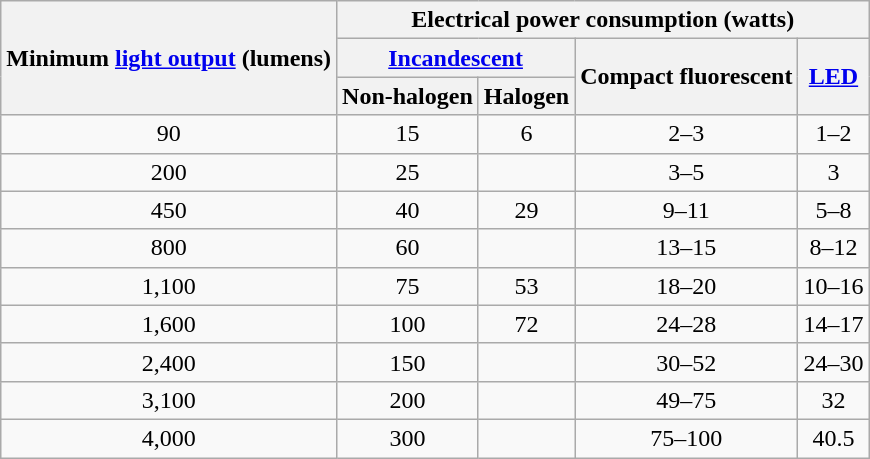<table class="wikitable">
<tr>
<th rowspan=3>Minimum <a href='#'>light output</a> (lumens)</th>
<th colspan=4>Electrical power consumption (watts)</th>
</tr>
<tr style="text-align:center;">
<th colspan=2><a href='#'>Incandescent</a></th>
<th rowspan=2>Compact fluorescent</th>
<th rowspan=2><a href='#'>LED</a></th>
</tr>
<tr>
<th>Non-halogen</th>
<th>Halogen</th>
</tr>
<tr style="text-align:center;">
<td>90</td>
<td>15</td>
<td>6</td>
<td>2–3</td>
<td>1–2</td>
</tr>
<tr style="text-align:center;">
<td>200</td>
<td>25</td>
<td></td>
<td>3–5</td>
<td>3</td>
</tr>
<tr style="text-align:center;">
<td>450</td>
<td>40</td>
<td>29</td>
<td>9–11</td>
<td>5–8</td>
</tr>
<tr style="text-align:center;">
<td>800</td>
<td>60</td>
<td></td>
<td>13–15</td>
<td>8–12</td>
</tr>
<tr style="text-align:center;">
<td>1,100</td>
<td>75</td>
<td>53</td>
<td>18–20</td>
<td>10–16</td>
</tr>
<tr style="text-align:center;">
<td>1,600</td>
<td>100</td>
<td>72</td>
<td>24–28</td>
<td>14–17</td>
</tr>
<tr style="text-align:center;">
<td>2,400</td>
<td>150</td>
<td></td>
<td>30–52</td>
<td>24–30</td>
</tr>
<tr style="text-align:center;">
<td>3,100</td>
<td>200</td>
<td></td>
<td>49–75</td>
<td>32</td>
</tr>
<tr style="text-align:center;">
<td>4,000</td>
<td>300</td>
<td></td>
<td>75–100</td>
<td>40.5</td>
</tr>
</table>
